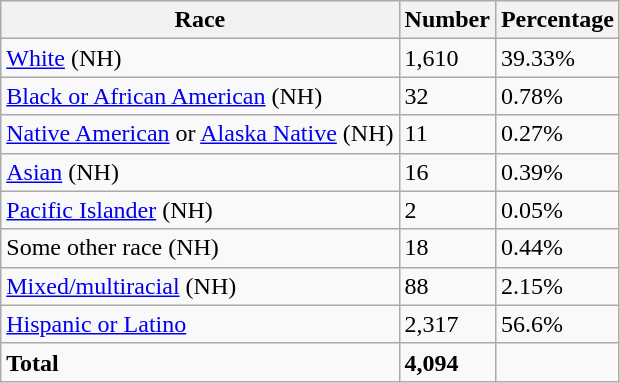<table class="wikitable">
<tr>
<th>Race</th>
<th>Number</th>
<th>Percentage</th>
</tr>
<tr>
<td><a href='#'>White</a> (NH)</td>
<td>1,610</td>
<td>39.33%</td>
</tr>
<tr>
<td><a href='#'>Black or African American</a> (NH)</td>
<td>32</td>
<td>0.78%</td>
</tr>
<tr>
<td><a href='#'>Native American</a> or <a href='#'>Alaska Native</a> (NH)</td>
<td>11</td>
<td>0.27%</td>
</tr>
<tr>
<td><a href='#'>Asian</a> (NH)</td>
<td>16</td>
<td>0.39%</td>
</tr>
<tr>
<td><a href='#'>Pacific Islander</a> (NH)</td>
<td>2</td>
<td>0.05%</td>
</tr>
<tr>
<td>Some other race (NH)</td>
<td>18</td>
<td>0.44%</td>
</tr>
<tr>
<td><a href='#'>Mixed/multiracial</a> (NH)</td>
<td>88</td>
<td>2.15%</td>
</tr>
<tr>
<td><a href='#'>Hispanic or Latino</a></td>
<td>2,317</td>
<td>56.6%</td>
</tr>
<tr>
<td><strong>Total</strong></td>
<td><strong>4,094</strong></td>
<td></td>
</tr>
</table>
